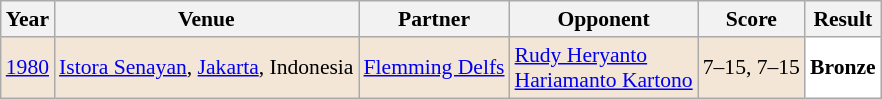<table class="sortable wikitable" style="font-size: 90%;">
<tr>
<th>Year</th>
<th>Venue</th>
<th>Partner</th>
<th>Opponent</th>
<th>Score</th>
<th>Result</th>
</tr>
<tr style="background:#F3E6D7">
<td align="center"><a href='#'>1980</a></td>
<td align="left"><a href='#'>Istora Senayan</a>, <a href='#'>Jakarta</a>, Indonesia</td>
<td align="left"> <a href='#'>Flemming Delfs</a></td>
<td align="left"> <a href='#'>Rudy Heryanto</a><br> <a href='#'>Hariamanto Kartono</a></td>
<td align="left">7–15, 7–15</td>
<td style="text-align:left; background:white"> <strong>Bronze</strong></td>
</tr>
</table>
